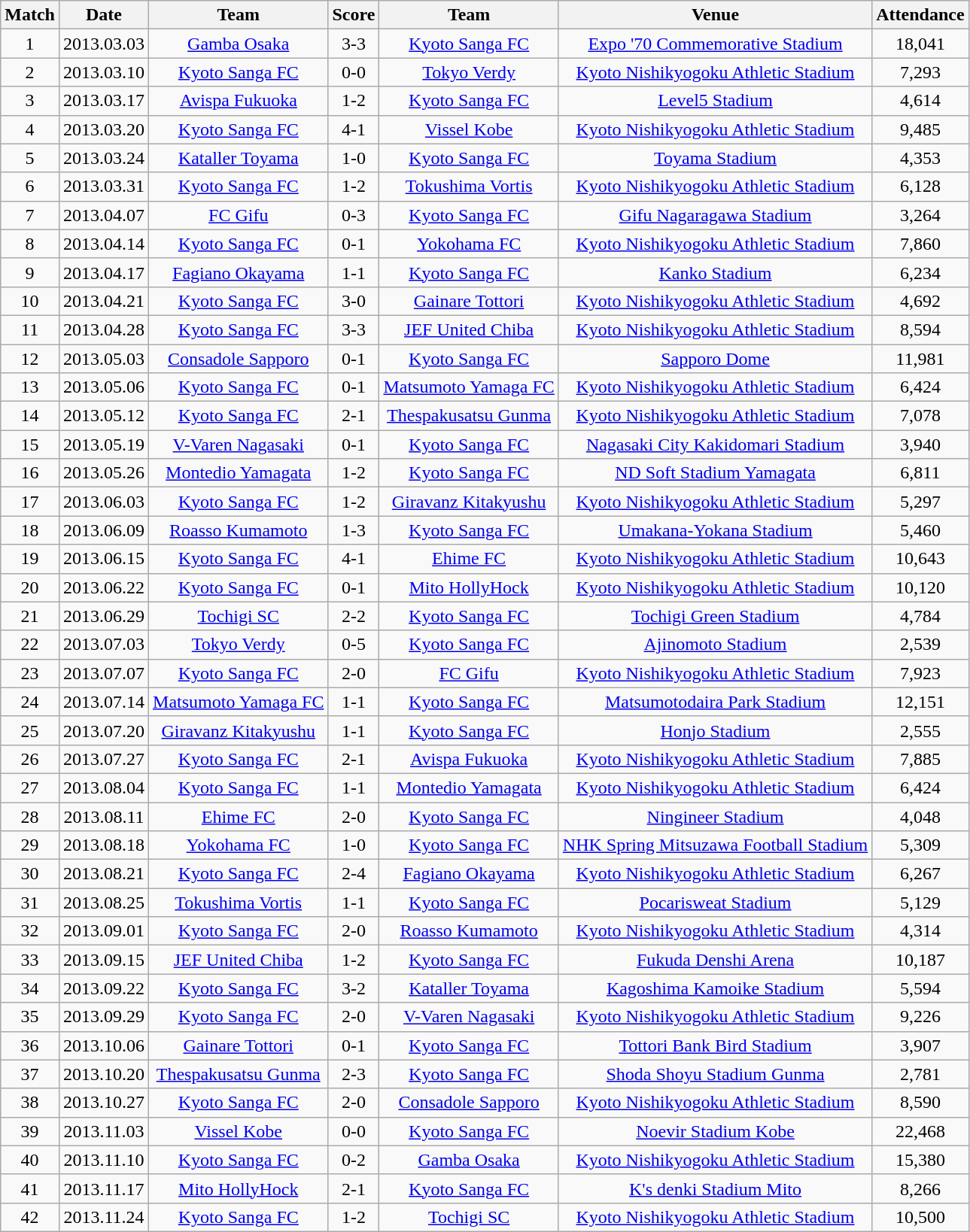<table class="wikitable" style="text-align:center;">
<tr>
<th>Match</th>
<th>Date</th>
<th>Team</th>
<th>Score</th>
<th>Team</th>
<th>Venue</th>
<th>Attendance</th>
</tr>
<tr>
<td>1</td>
<td>2013.03.03</td>
<td><a href='#'>Gamba Osaka</a></td>
<td>3-3</td>
<td><a href='#'>Kyoto Sanga FC</a></td>
<td><a href='#'>Expo '70 Commemorative Stadium</a></td>
<td>18,041</td>
</tr>
<tr>
<td>2</td>
<td>2013.03.10</td>
<td><a href='#'>Kyoto Sanga FC</a></td>
<td>0-0</td>
<td><a href='#'>Tokyo Verdy</a></td>
<td><a href='#'>Kyoto Nishikyogoku Athletic Stadium</a></td>
<td>7,293</td>
</tr>
<tr>
<td>3</td>
<td>2013.03.17</td>
<td><a href='#'>Avispa Fukuoka</a></td>
<td>1-2</td>
<td><a href='#'>Kyoto Sanga FC</a></td>
<td><a href='#'>Level5 Stadium</a></td>
<td>4,614</td>
</tr>
<tr>
<td>4</td>
<td>2013.03.20</td>
<td><a href='#'>Kyoto Sanga FC</a></td>
<td>4-1</td>
<td><a href='#'>Vissel Kobe</a></td>
<td><a href='#'>Kyoto Nishikyogoku Athletic Stadium</a></td>
<td>9,485</td>
</tr>
<tr>
<td>5</td>
<td>2013.03.24</td>
<td><a href='#'>Kataller Toyama</a></td>
<td>1-0</td>
<td><a href='#'>Kyoto Sanga FC</a></td>
<td><a href='#'>Toyama Stadium</a></td>
<td>4,353</td>
</tr>
<tr>
<td>6</td>
<td>2013.03.31</td>
<td><a href='#'>Kyoto Sanga FC</a></td>
<td>1-2</td>
<td><a href='#'>Tokushima Vortis</a></td>
<td><a href='#'>Kyoto Nishikyogoku Athletic Stadium</a></td>
<td>6,128</td>
</tr>
<tr>
<td>7</td>
<td>2013.04.07</td>
<td><a href='#'>FC Gifu</a></td>
<td>0-3</td>
<td><a href='#'>Kyoto Sanga FC</a></td>
<td><a href='#'>Gifu Nagaragawa Stadium</a></td>
<td>3,264</td>
</tr>
<tr>
<td>8</td>
<td>2013.04.14</td>
<td><a href='#'>Kyoto Sanga FC</a></td>
<td>0-1</td>
<td><a href='#'>Yokohama FC</a></td>
<td><a href='#'>Kyoto Nishikyogoku Athletic Stadium</a></td>
<td>7,860</td>
</tr>
<tr>
<td>9</td>
<td>2013.04.17</td>
<td><a href='#'>Fagiano Okayama</a></td>
<td>1-1</td>
<td><a href='#'>Kyoto Sanga FC</a></td>
<td><a href='#'>Kanko Stadium</a></td>
<td>6,234</td>
</tr>
<tr>
<td>10</td>
<td>2013.04.21</td>
<td><a href='#'>Kyoto Sanga FC</a></td>
<td>3-0</td>
<td><a href='#'>Gainare Tottori</a></td>
<td><a href='#'>Kyoto Nishikyogoku Athletic Stadium</a></td>
<td>4,692</td>
</tr>
<tr>
<td>11</td>
<td>2013.04.28</td>
<td><a href='#'>Kyoto Sanga FC</a></td>
<td>3-3</td>
<td><a href='#'>JEF United Chiba</a></td>
<td><a href='#'>Kyoto Nishikyogoku Athletic Stadium</a></td>
<td>8,594</td>
</tr>
<tr>
<td>12</td>
<td>2013.05.03</td>
<td><a href='#'>Consadole Sapporo</a></td>
<td>0-1</td>
<td><a href='#'>Kyoto Sanga FC</a></td>
<td><a href='#'>Sapporo Dome</a></td>
<td>11,981</td>
</tr>
<tr>
<td>13</td>
<td>2013.05.06</td>
<td><a href='#'>Kyoto Sanga FC</a></td>
<td>0-1</td>
<td><a href='#'>Matsumoto Yamaga FC</a></td>
<td><a href='#'>Kyoto Nishikyogoku Athletic Stadium</a></td>
<td>6,424</td>
</tr>
<tr>
<td>14</td>
<td>2013.05.12</td>
<td><a href='#'>Kyoto Sanga FC</a></td>
<td>2-1</td>
<td><a href='#'>Thespakusatsu Gunma</a></td>
<td><a href='#'>Kyoto Nishikyogoku Athletic Stadium</a></td>
<td>7,078</td>
</tr>
<tr>
<td>15</td>
<td>2013.05.19</td>
<td><a href='#'>V-Varen Nagasaki</a></td>
<td>0-1</td>
<td><a href='#'>Kyoto Sanga FC</a></td>
<td><a href='#'>Nagasaki City Kakidomari Stadium</a></td>
<td>3,940</td>
</tr>
<tr>
<td>16</td>
<td>2013.05.26</td>
<td><a href='#'>Montedio Yamagata</a></td>
<td>1-2</td>
<td><a href='#'>Kyoto Sanga FC</a></td>
<td><a href='#'>ND Soft Stadium Yamagata</a></td>
<td>6,811</td>
</tr>
<tr>
<td>17</td>
<td>2013.06.03</td>
<td><a href='#'>Kyoto Sanga FC</a></td>
<td>1-2</td>
<td><a href='#'>Giravanz Kitakyushu</a></td>
<td><a href='#'>Kyoto Nishikyogoku Athletic Stadium</a></td>
<td>5,297</td>
</tr>
<tr>
<td>18</td>
<td>2013.06.09</td>
<td><a href='#'>Roasso Kumamoto</a></td>
<td>1-3</td>
<td><a href='#'>Kyoto Sanga FC</a></td>
<td><a href='#'>Umakana-Yokana Stadium</a></td>
<td>5,460</td>
</tr>
<tr>
<td>19</td>
<td>2013.06.15</td>
<td><a href='#'>Kyoto Sanga FC</a></td>
<td>4-1</td>
<td><a href='#'>Ehime FC</a></td>
<td><a href='#'>Kyoto Nishikyogoku Athletic Stadium</a></td>
<td>10,643</td>
</tr>
<tr>
<td>20</td>
<td>2013.06.22</td>
<td><a href='#'>Kyoto Sanga FC</a></td>
<td>0-1</td>
<td><a href='#'>Mito HollyHock</a></td>
<td><a href='#'>Kyoto Nishikyogoku Athletic Stadium</a></td>
<td>10,120</td>
</tr>
<tr>
<td>21</td>
<td>2013.06.29</td>
<td><a href='#'>Tochigi SC</a></td>
<td>2-2</td>
<td><a href='#'>Kyoto Sanga FC</a></td>
<td><a href='#'>Tochigi Green Stadium</a></td>
<td>4,784</td>
</tr>
<tr>
<td>22</td>
<td>2013.07.03</td>
<td><a href='#'>Tokyo Verdy</a></td>
<td>0-5</td>
<td><a href='#'>Kyoto Sanga FC</a></td>
<td><a href='#'>Ajinomoto Stadium</a></td>
<td>2,539</td>
</tr>
<tr>
<td>23</td>
<td>2013.07.07</td>
<td><a href='#'>Kyoto Sanga FC</a></td>
<td>2-0</td>
<td><a href='#'>FC Gifu</a></td>
<td><a href='#'>Kyoto Nishikyogoku Athletic Stadium</a></td>
<td>7,923</td>
</tr>
<tr>
<td>24</td>
<td>2013.07.14</td>
<td><a href='#'>Matsumoto Yamaga FC</a></td>
<td>1-1</td>
<td><a href='#'>Kyoto Sanga FC</a></td>
<td><a href='#'>Matsumotodaira Park Stadium</a></td>
<td>12,151</td>
</tr>
<tr>
<td>25</td>
<td>2013.07.20</td>
<td><a href='#'>Giravanz Kitakyushu</a></td>
<td>1-1</td>
<td><a href='#'>Kyoto Sanga FC</a></td>
<td><a href='#'>Honjo Stadium</a></td>
<td>2,555</td>
</tr>
<tr>
<td>26</td>
<td>2013.07.27</td>
<td><a href='#'>Kyoto Sanga FC</a></td>
<td>2-1</td>
<td><a href='#'>Avispa Fukuoka</a></td>
<td><a href='#'>Kyoto Nishikyogoku Athletic Stadium</a></td>
<td>7,885</td>
</tr>
<tr>
<td>27</td>
<td>2013.08.04</td>
<td><a href='#'>Kyoto Sanga FC</a></td>
<td>1-1</td>
<td><a href='#'>Montedio Yamagata</a></td>
<td><a href='#'>Kyoto Nishikyogoku Athletic Stadium</a></td>
<td>6,424</td>
</tr>
<tr>
<td>28</td>
<td>2013.08.11</td>
<td><a href='#'>Ehime FC</a></td>
<td>2-0</td>
<td><a href='#'>Kyoto Sanga FC</a></td>
<td><a href='#'>Ningineer Stadium</a></td>
<td>4,048</td>
</tr>
<tr>
<td>29</td>
<td>2013.08.18</td>
<td><a href='#'>Yokohama FC</a></td>
<td>1-0</td>
<td><a href='#'>Kyoto Sanga FC</a></td>
<td><a href='#'>NHK Spring Mitsuzawa Football Stadium</a></td>
<td>5,309</td>
</tr>
<tr>
<td>30</td>
<td>2013.08.21</td>
<td><a href='#'>Kyoto Sanga FC</a></td>
<td>2-4</td>
<td><a href='#'>Fagiano Okayama</a></td>
<td><a href='#'>Kyoto Nishikyogoku Athletic Stadium</a></td>
<td>6,267</td>
</tr>
<tr>
<td>31</td>
<td>2013.08.25</td>
<td><a href='#'>Tokushima Vortis</a></td>
<td>1-1</td>
<td><a href='#'>Kyoto Sanga FC</a></td>
<td><a href='#'>Pocarisweat Stadium</a></td>
<td>5,129</td>
</tr>
<tr>
<td>32</td>
<td>2013.09.01</td>
<td><a href='#'>Kyoto Sanga FC</a></td>
<td>2-0</td>
<td><a href='#'>Roasso Kumamoto</a></td>
<td><a href='#'>Kyoto Nishikyogoku Athletic Stadium</a></td>
<td>4,314</td>
</tr>
<tr>
<td>33</td>
<td>2013.09.15</td>
<td><a href='#'>JEF United Chiba</a></td>
<td>1-2</td>
<td><a href='#'>Kyoto Sanga FC</a></td>
<td><a href='#'>Fukuda Denshi Arena</a></td>
<td>10,187</td>
</tr>
<tr>
<td>34</td>
<td>2013.09.22</td>
<td><a href='#'>Kyoto Sanga FC</a></td>
<td>3-2</td>
<td><a href='#'>Kataller Toyama</a></td>
<td><a href='#'>Kagoshima Kamoike Stadium</a></td>
<td>5,594</td>
</tr>
<tr>
<td>35</td>
<td>2013.09.29</td>
<td><a href='#'>Kyoto Sanga FC</a></td>
<td>2-0</td>
<td><a href='#'>V-Varen Nagasaki</a></td>
<td><a href='#'>Kyoto Nishikyogoku Athletic Stadium</a></td>
<td>9,226</td>
</tr>
<tr>
<td>36</td>
<td>2013.10.06</td>
<td><a href='#'>Gainare Tottori</a></td>
<td>0-1</td>
<td><a href='#'>Kyoto Sanga FC</a></td>
<td><a href='#'>Tottori Bank Bird Stadium</a></td>
<td>3,907</td>
</tr>
<tr>
<td>37</td>
<td>2013.10.20</td>
<td><a href='#'>Thespakusatsu Gunma</a></td>
<td>2-3</td>
<td><a href='#'>Kyoto Sanga FC</a></td>
<td><a href='#'>Shoda Shoyu Stadium Gunma</a></td>
<td>2,781</td>
</tr>
<tr>
<td>38</td>
<td>2013.10.27</td>
<td><a href='#'>Kyoto Sanga FC</a></td>
<td>2-0</td>
<td><a href='#'>Consadole Sapporo</a></td>
<td><a href='#'>Kyoto Nishikyogoku Athletic Stadium</a></td>
<td>8,590</td>
</tr>
<tr>
<td>39</td>
<td>2013.11.03</td>
<td><a href='#'>Vissel Kobe</a></td>
<td>0-0</td>
<td><a href='#'>Kyoto Sanga FC</a></td>
<td><a href='#'>Noevir Stadium Kobe</a></td>
<td>22,468</td>
</tr>
<tr>
<td>40</td>
<td>2013.11.10</td>
<td><a href='#'>Kyoto Sanga FC</a></td>
<td>0-2</td>
<td><a href='#'>Gamba Osaka</a></td>
<td><a href='#'>Kyoto Nishikyogoku Athletic Stadium</a></td>
<td>15,380</td>
</tr>
<tr>
<td>41</td>
<td>2013.11.17</td>
<td><a href='#'>Mito HollyHock</a></td>
<td>2-1</td>
<td><a href='#'>Kyoto Sanga FC</a></td>
<td><a href='#'>K's denki Stadium Mito</a></td>
<td>8,266</td>
</tr>
<tr>
<td>42</td>
<td>2013.11.24</td>
<td><a href='#'>Kyoto Sanga FC</a></td>
<td>1-2</td>
<td><a href='#'>Tochigi SC</a></td>
<td><a href='#'>Kyoto Nishikyogoku Athletic Stadium</a></td>
<td>10,500</td>
</tr>
</table>
